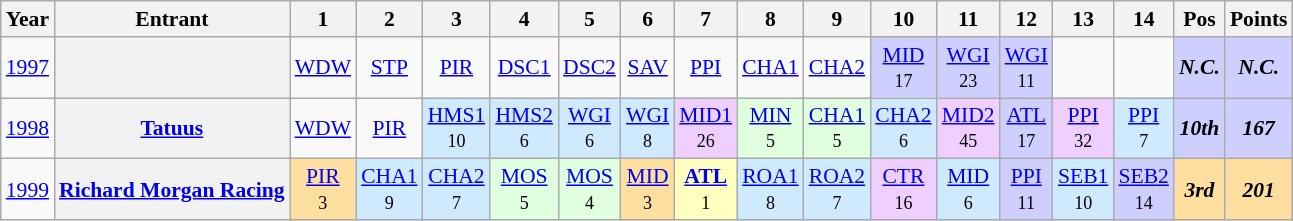<table class="wikitable" style="text-align:center; font-size:90%">
<tr>
<th>Year</th>
<th>Entrant</th>
<th>1</th>
<th>2</th>
<th>3</th>
<th>4</th>
<th>5</th>
<th>6</th>
<th>7</th>
<th>8</th>
<th>9</th>
<th>10</th>
<th>11</th>
<th>12</th>
<th>13</th>
<th>14</th>
<th>Pos</th>
<th>Points</th>
</tr>
<tr>
<td><a href='#'>1997</a></td>
<th></th>
<td><a href='#'>WDW</a></td>
<td><a href='#'>STP</a></td>
<td><a href='#'>PIR</a></td>
<td><a href='#'>DSC1</a></td>
<td><a href='#'>DSC2</a></td>
<td><a href='#'>SAV</a></td>
<td><a href='#'>PPI</a></td>
<td><a href='#'>CHA1</a></td>
<td><a href='#'>CHA2</a></td>
<td style="background-color:#CFCFFF"><a href='#'>MID</a><br><small>17</small></td>
<td style="background-color:#CFCFFF"><a href='#'>WGI</a><br><small>23</small></td>
<td style="background-color:#CFCFFF"><a href='#'>WGI</a><br><small>11</small></td>
<td></td>
<td></td>
<td style="background:#CFCFFF;"><strong><em>N.C.</em></strong></td>
<td style="background:#CFCFFF;"><strong><em>N.C.</em></strong></td>
</tr>
<tr>
<td><a href='#'>1998</a></td>
<th><a href='#'>Tatuus</a></th>
<td><a href='#'>WDW</a></td>
<td><a href='#'>PIR</a></td>
<td style="background-color:#CFEAFF"><a href='#'>HMS1</a><br><small>10</small></td>
<td style="background-color:#CFEAFF"><a href='#'>HMS2</a><br><small>6</small></td>
<td style="background-color:#CFEAFF"><a href='#'>WGI</a><br><small>6</small></td>
<td style="background-color:#CFEAFF"><a href='#'>WGI</a><br><small>8</small></td>
<td style="background-color:#EFCFFF"><a href='#'>MID1</a><br><small>26</small></td>
<td style="background-color:#DFFFDF"><a href='#'>MIN</a><br><small>5</small></td>
<td style="background-color:#DFFFDF"><a href='#'>CHA1</a><br><small>5</small></td>
<td style="background-color:#CFEAFF"><a href='#'>CHA2</a><br><small>6</small></td>
<td style="background-color:#EFCFFF"><a href='#'>MID2</a><br><small>45</small></td>
<td style="background-color:#CFCFFF"><a href='#'>ATL</a><br><small>17</small></td>
<td style="background-color:#EFCFFF"><a href='#'>PPI</a><br><small>32 </small></td>
<td style="background-color:#CFEAFF"><a href='#'>PPI</a><br><small>7</small></td>
<td style="background:#CFCFFF;"><strong><em>10th</em></strong></td>
<td style="background:#CFCFFF;"><strong><em>167</em></strong></td>
</tr>
<tr>
<td><a href='#'>1999</a></td>
<th><a href='#'>Richard Morgan Racing</a></th>
<td style="background-color:#FFDF9F"><a href='#'>PIR</a><br><small>3</small></td>
<td style="background-color:#CFEAFF"><a href='#'>CHA1</a><br><small>9</small></td>
<td style="background-color:#CFEAFF"><a href='#'>CHA2</a><br><small>7</small></td>
<td style="background-color:#DFFFDF"><a href='#'>MOS</a><br><small>5</small></td>
<td style="background-color:#DFFFDF"><a href='#'>MOS</a><br><small>4</small></td>
<td style="background-color:#FFDF9F"><a href='#'>MID</a><br><small>3</small></td>
<td style="background-color:#FFFFBF"><strong><a href='#'>ATL</a></strong><br><small>1</small></td>
<td style="background-color:#CFEAFF"><a href='#'>ROA1</a><br><small>8</small></td>
<td style="background-color:#CFEAFF"><a href='#'>ROA2</a><br><small>7</small></td>
<td style="background-color:#EFCFFF"><a href='#'>CTR</a><br><small>16</small></td>
<td style="background-color:#CFEAFF"><a href='#'>MID</a><br><small>6</small></td>
<td style="background-color:#CFCFFF"><a href='#'>PPI</a><br><small>11</small></td>
<td style="background-color:#CFEAFF"><a href='#'>SEB1</a><br><small>10</small></td>
<td style="background-color:#CFCFFF"><a href='#'>SEB2</a><br><small>14</small></td>
<td style="background-color:#FFDF9F"><strong><em>3rd</em></strong></td>
<td style="background-color:#FFDF9F"><strong><em>201</em></strong></td>
</tr>
</table>
